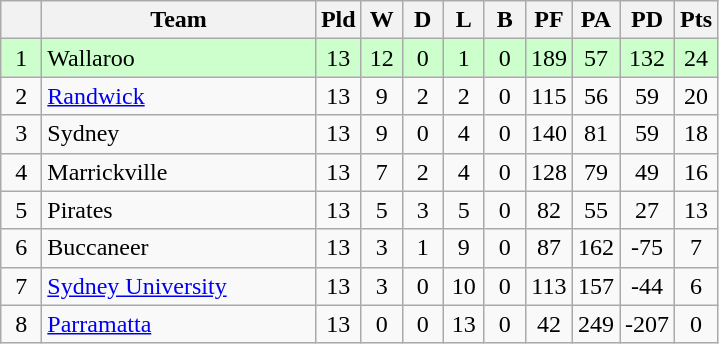<table class="wikitable" style="text-align:center;">
<tr>
<th width="20" abbr="Position"></th>
<th width="175">Team</th>
<th width="20" abbr="Played">Pld</th>
<th width="20" abbr="Won">W</th>
<th width="20" abbr="Drawn">D</th>
<th width="20" abbr="Lost">L</th>
<th width="20" abbr="Bye">B</th>
<th width="20" abbr="Points for">PF</th>
<th width="20" abbr="Points against">PA</th>
<th width="20" abbr="Points difference">PD</th>
<th width="20" abbr="Points">Pts</th>
</tr>
<tr style="background: #ccffcc;">
<td>1</td>
<td style="text-align:left;"> Wallaroo</td>
<td>13</td>
<td>12</td>
<td>0</td>
<td>1</td>
<td>0</td>
<td>189</td>
<td>57</td>
<td>132</td>
<td>24</td>
</tr>
<tr>
<td>2</td>
<td style="text-align:left;"> <a href='#'>Randwick</a></td>
<td>13</td>
<td>9</td>
<td>2</td>
<td>2</td>
<td>0</td>
<td>115</td>
<td>56</td>
<td>59</td>
<td>20</td>
</tr>
<tr>
<td>3</td>
<td style="text-align:left;">Sydney</td>
<td>13</td>
<td>9</td>
<td>0</td>
<td>4</td>
<td>0</td>
<td>140</td>
<td>81</td>
<td>59</td>
<td>18</td>
</tr>
<tr>
<td>4</td>
<td style="text-align:left;">Marrickville</td>
<td>13</td>
<td>7</td>
<td>2</td>
<td>4</td>
<td>0</td>
<td>128</td>
<td>79</td>
<td>49</td>
<td>16</td>
</tr>
<tr>
<td>5</td>
<td style="text-align:left;"> Pirates</td>
<td>13</td>
<td>5</td>
<td>3</td>
<td>5</td>
<td>0</td>
<td>82</td>
<td>55</td>
<td>27</td>
<td>13</td>
</tr>
<tr>
<td>6</td>
<td style="text-align:left;">Buccaneer</td>
<td>13</td>
<td>3</td>
<td>1</td>
<td>9</td>
<td>0</td>
<td>87</td>
<td>162</td>
<td>-75</td>
<td>7</td>
</tr>
<tr>
<td>7</td>
<td style="text-align:left;"> <a href='#'>Sydney University</a></td>
<td>13</td>
<td>3</td>
<td>0</td>
<td>10</td>
<td>0</td>
<td>113</td>
<td>157</td>
<td>-44</td>
<td>6</td>
</tr>
<tr>
<td>8</td>
<td style="text-align:left;"><a href='#'>Parramatta</a></td>
<td>13</td>
<td>0</td>
<td>0</td>
<td>13</td>
<td>0</td>
<td>42</td>
<td>249</td>
<td>-207</td>
<td>0</td>
</tr>
</table>
